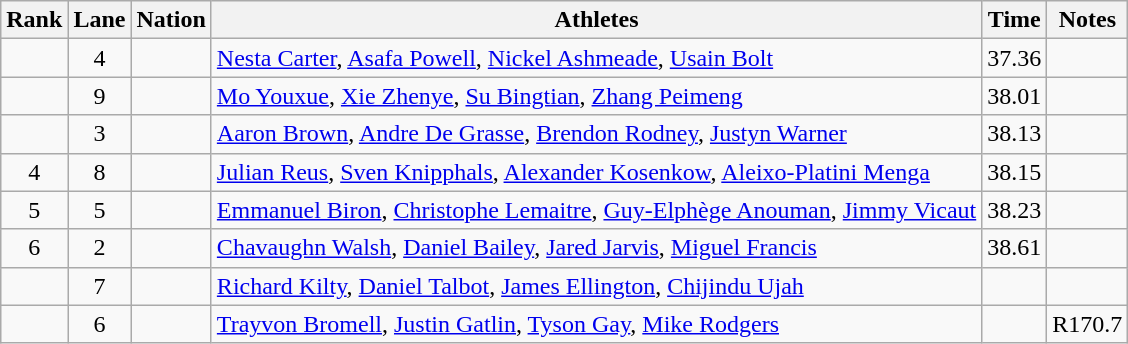<table class="wikitable sortable" style="text-align:center">
<tr>
<th>Rank</th>
<th>Lane</th>
<th>Nation</th>
<th>Athletes</th>
<th>Time</th>
<th>Notes</th>
</tr>
<tr>
<td></td>
<td>4</td>
<td align=left></td>
<td align=left><a href='#'>Nesta Carter</a>, <a href='#'>Asafa Powell</a>, <a href='#'>Nickel Ashmeade</a>, <a href='#'>Usain Bolt</a></td>
<td>37.36</td>
<td></td>
</tr>
<tr>
<td></td>
<td>9</td>
<td align=left></td>
<td align=left><a href='#'>Mo Youxue</a>, <a href='#'>Xie Zhenye</a>, <a href='#'>Su Bingtian</a>, <a href='#'>Zhang Peimeng</a></td>
<td>38.01</td>
<td></td>
</tr>
<tr>
<td></td>
<td>3</td>
<td align=left></td>
<td align=left><a href='#'>Aaron Brown</a>, <a href='#'>Andre De Grasse</a>, <a href='#'>Brendon Rodney</a>, <a href='#'>Justyn Warner</a></td>
<td>38.13</td>
<td></td>
</tr>
<tr>
<td>4</td>
<td>8</td>
<td align=left></td>
<td align=left><a href='#'>Julian Reus</a>, <a href='#'>Sven Knipphals</a>, <a href='#'>Alexander Kosenkow</a>, <a href='#'>Aleixo-Platini Menga</a></td>
<td>38.15</td>
<td></td>
</tr>
<tr>
<td>5</td>
<td>5</td>
<td align=left></td>
<td align=left><a href='#'>Emmanuel Biron</a>, <a href='#'>Christophe Lemaitre</a>, <a href='#'>Guy-Elphège Anouman</a>, <a href='#'>Jimmy Vicaut</a></td>
<td>38.23</td>
<td></td>
</tr>
<tr>
<td>6</td>
<td>2</td>
<td align=left></td>
<td align=left><a href='#'>Chavaughn Walsh</a>, <a href='#'>Daniel Bailey</a>, <a href='#'>Jared Jarvis</a>, <a href='#'>Miguel Francis</a></td>
<td>38.61</td>
<td></td>
</tr>
<tr>
<td></td>
<td>7</td>
<td align=left></td>
<td align=left><a href='#'>Richard Kilty</a>, <a href='#'>Daniel Talbot</a>, <a href='#'>James Ellington</a>, <a href='#'>Chijindu Ujah</a></td>
<td></td>
<td></td>
</tr>
<tr>
<td></td>
<td>6</td>
<td align=left></td>
<td align=left><a href='#'>Trayvon Bromell</a>, <a href='#'>Justin Gatlin</a>, <a href='#'>Tyson Gay</a>, <a href='#'>Mike Rodgers</a></td>
<td></td>
<td>R170.7</td>
</tr>
</table>
